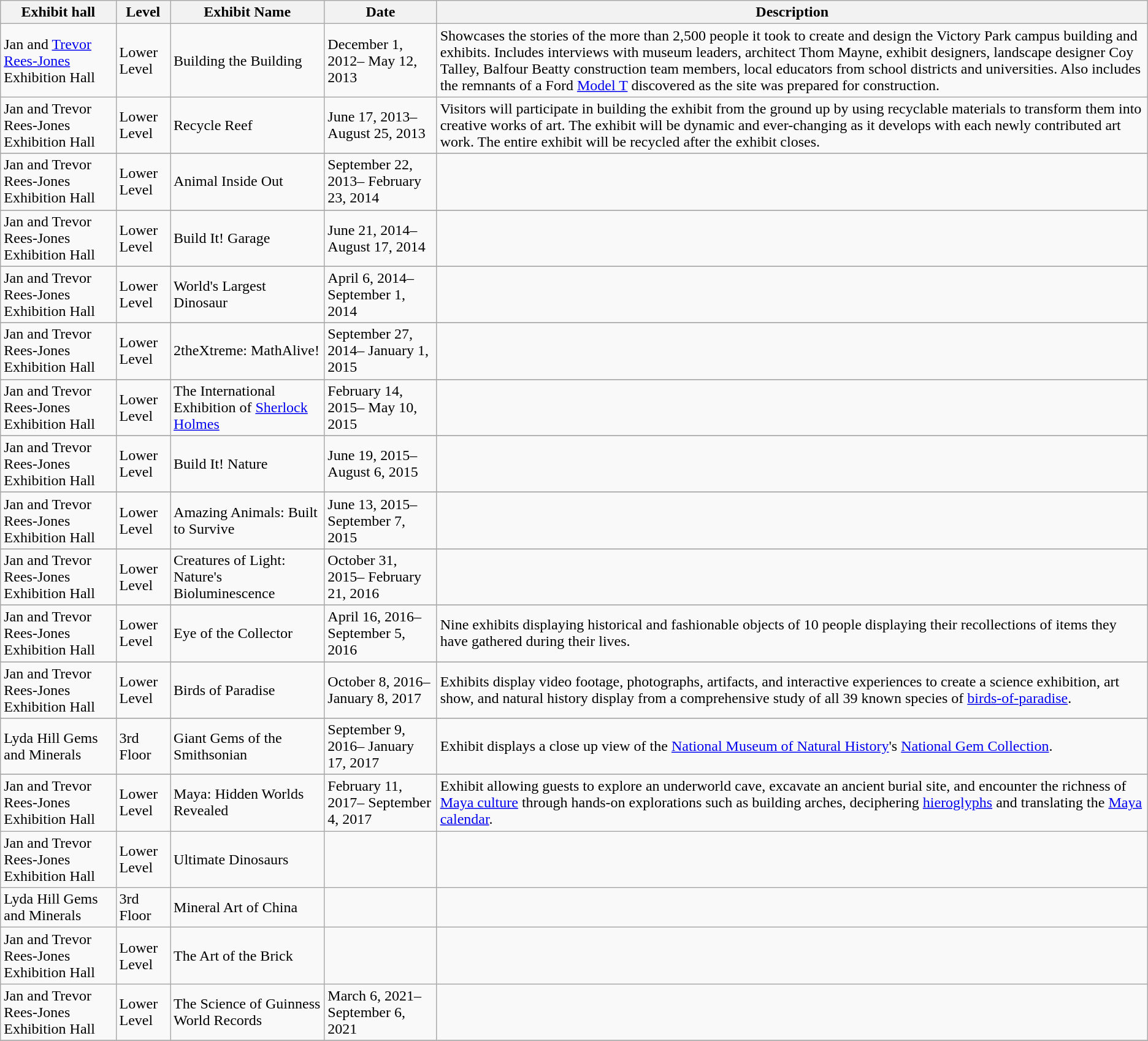<table class="wikitable sortable">
<tr>
<th>Exhibit hall</th>
<th>Level</th>
<th>Exhibit Name</th>
<th>Date</th>
<th class="unsortable">Description</th>
</tr>
<tr>
<td>Jan and <a href='#'>Trevor Rees-Jones</a> Exhibition Hall</td>
<td>Lower Level</td>
<td>Building the Building</td>
<td>December 1, 2012– May 12, 2013</td>
<td>Showcases the stories of the more than 2,500 people it took to create and design the Victory Park campus building and exhibits. Includes interviews with museum leaders, architect Thom Mayne, exhibit designers, landscape designer Coy Talley, Balfour Beatty construction team members, local educators from school districts and universities. Also includes the remnants of a Ford <a href='#'>Model T</a> discovered as the site was prepared for construction.</td>
</tr>
<tr>
<td>Jan and Trevor Rees-Jones Exhibition Hall</td>
<td>Lower Level</td>
<td>Recycle Reef</td>
<td>June 17, 2013– August 25, 2013</td>
<td>Visitors will participate in building the exhibit from the ground up by using recyclable materials to transform them into creative works of art. The exhibit will be dynamic and ever-changing as it develops with each newly contributed art work. The entire exhibit will be recycled after the exhibit closes.</td>
</tr>
<tr>
</tr>
<tr>
<td>Jan and Trevor Rees-Jones Exhibition Hall</td>
<td>Lower Level</td>
<td>Animal Inside Out</td>
<td>September 22, 2013– February 23, 2014</td>
<td></td>
</tr>
<tr>
</tr>
<tr>
<td>Jan and Trevor Rees-Jones Exhibition Hall</td>
<td>Lower Level</td>
<td>Build It! Garage</td>
<td>June 21, 2014– August 17, 2014</td>
<td></td>
</tr>
<tr>
</tr>
<tr>
<td>Jan and Trevor Rees-Jones Exhibition Hall</td>
<td>Lower Level</td>
<td>World's Largest Dinosaur</td>
<td>April 6, 2014– September 1, 2014</td>
<td></td>
</tr>
<tr>
</tr>
<tr>
<td>Jan and Trevor Rees-Jones Exhibition Hall</td>
<td>Lower Level</td>
<td>2theXtreme: MathAlive!</td>
<td>September 27, 2014– January 1, 2015</td>
<td></td>
</tr>
<tr>
</tr>
<tr>
<td>Jan and Trevor Rees-Jones Exhibition Hall</td>
<td>Lower Level</td>
<td>The International Exhibition of <a href='#'>Sherlock Holmes</a></td>
<td>February 14, 2015– May 10, 2015</td>
<td></td>
</tr>
<tr>
</tr>
<tr>
<td>Jan and Trevor Rees-Jones Exhibition Hall</td>
<td>Lower Level</td>
<td>Build It! Nature</td>
<td>June 19, 2015– August 6, 2015</td>
<td></td>
</tr>
<tr>
</tr>
<tr>
<td>Jan and Trevor Rees-Jones Exhibition Hall</td>
<td>Lower Level</td>
<td>Amazing Animals: Built to Survive</td>
<td>June 13, 2015– September 7, 2015</td>
<td></td>
</tr>
<tr>
</tr>
<tr>
<td>Jan and Trevor Rees-Jones Exhibition Hall</td>
<td>Lower Level</td>
<td>Creatures of Light: Nature's Bioluminescence</td>
<td>October 31, 2015– February 21, 2016</td>
<td></td>
</tr>
<tr>
</tr>
<tr>
<td>Jan and Trevor Rees-Jones Exhibition Hall</td>
<td>Lower Level</td>
<td>Eye of the Collector</td>
<td>April 16, 2016– September 5, 2016</td>
<td>Nine exhibits displaying historical and fashionable objects of 10 people displaying their recollections of items they have gathered during their lives.</td>
</tr>
<tr>
</tr>
<tr>
<td>Jan and Trevor Rees-Jones Exhibition Hall</td>
<td>Lower Level</td>
<td>Birds of Paradise</td>
<td>October 8, 2016– January 8, 2017</td>
<td>Exhibits display video footage, photographs, artifacts, and interactive experiences to create a science exhibition, art show, and natural history display from a comprehensive study of all 39 known species of <a href='#'>birds-of-paradise</a>.</td>
</tr>
<tr>
</tr>
<tr>
<td>Lyda Hill Gems and Minerals</td>
<td>3rd Floor</td>
<td>Giant Gems of the Smithsonian</td>
<td>September 9, 2016– January 17, 2017</td>
<td>Exhibit displays a close up view of the <a href='#'>National Museum of Natural History</a>'s <a href='#'>National Gem Collection</a>.</td>
</tr>
<tr>
</tr>
<tr>
<td>Jan and Trevor Rees-Jones Exhibition Hall</td>
<td>Lower Level</td>
<td>Maya: Hidden Worlds Revealed</td>
<td>February 11, 2017– September 4, 2017</td>
<td>Exhibit allowing guests to explore an underworld cave, excavate an ancient burial site, and encounter the richness of <a href='#'>Maya culture</a> through hands-on explorations such as building arches, deciphering <a href='#'>hieroglyphs</a> and translating the <a href='#'>Maya calendar</a>.</td>
</tr>
<tr>
<td>Jan and Trevor Rees-Jones Exhibition Hall</td>
<td>Lower Level</td>
<td>Ultimate Dinosaurs</td>
<td></td>
<td></td>
</tr>
<tr>
<td>Lyda Hill Gems and Minerals</td>
<td>3rd Floor</td>
<td>Mineral Art of China</td>
<td></td>
<td></td>
</tr>
<tr>
<td>Jan and Trevor Rees-Jones Exhibition Hall</td>
<td>Lower Level</td>
<td>The Art of the Brick</td>
<td></td>
<td></td>
</tr>
<tr>
<td>Jan and Trevor Rees-Jones Exhibition Hall</td>
<td>Lower Level</td>
<td>The Science of Guinness World Records</td>
<td>March 6, 2021– September 6, 2021</td>
<td></td>
</tr>
<tr>
</tr>
</table>
